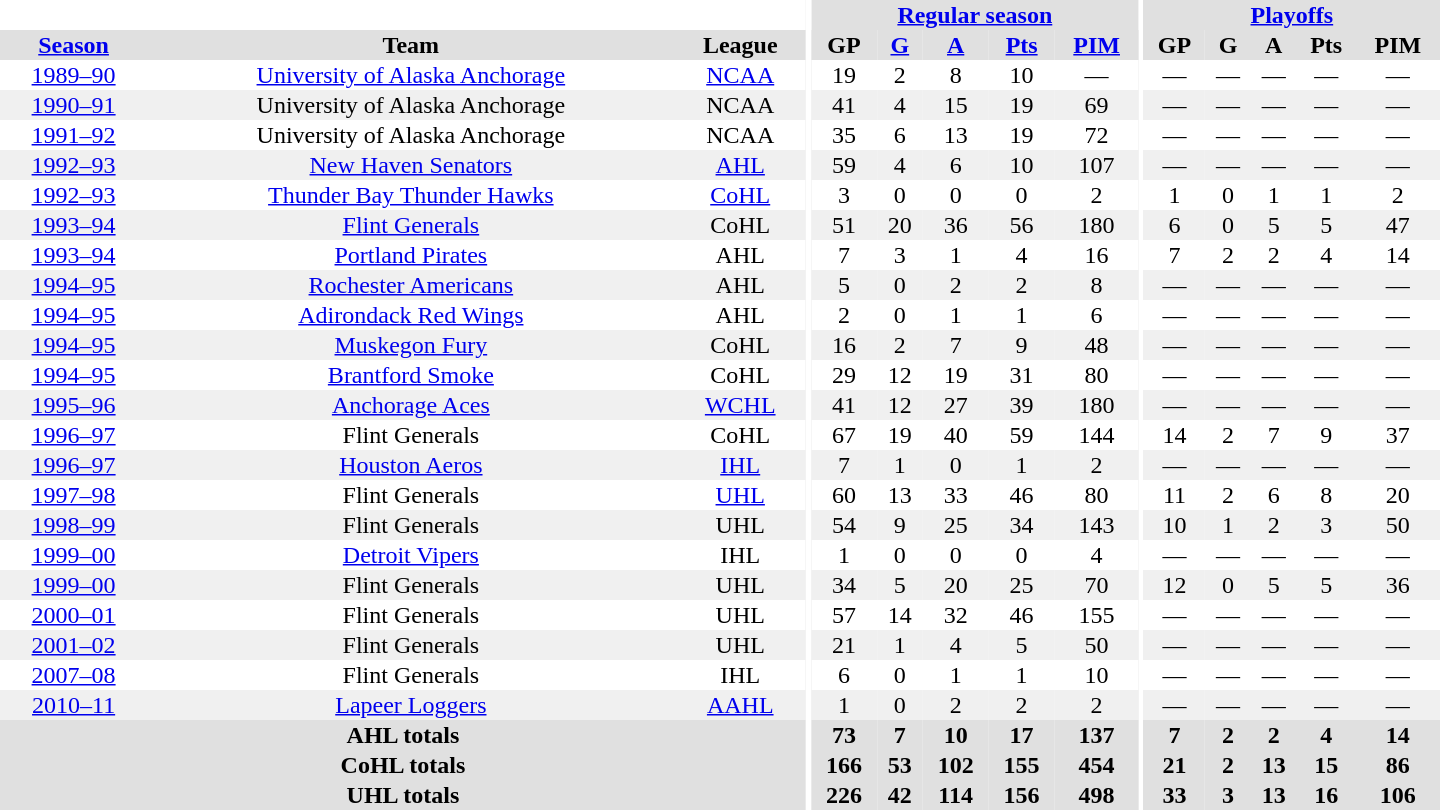<table border="0" cellpadding="1" cellspacing="0" style="text-align:center; width:60em">
<tr bgcolor="#e0e0e0">
<th colspan="3" bgcolor="#ffffff"></th>
<th rowspan="99" bgcolor="#ffffff"></th>
<th colspan="5"><a href='#'>Regular season</a></th>
<th rowspan="99" bgcolor="#ffffff"></th>
<th colspan="5"><a href='#'>Playoffs</a></th>
</tr>
<tr bgcolor="#e0e0e0">
<th><a href='#'>Season</a></th>
<th>Team</th>
<th>League</th>
<th>GP</th>
<th><a href='#'>G</a></th>
<th><a href='#'>A</a></th>
<th><a href='#'>Pts</a></th>
<th><a href='#'>PIM</a></th>
<th>GP</th>
<th>G</th>
<th>A</th>
<th>Pts</th>
<th>PIM</th>
</tr>
<tr>
<td><a href='#'>1989–90</a></td>
<td><a href='#'>University of Alaska Anchorage</a></td>
<td><a href='#'>NCAA</a></td>
<td>19</td>
<td>2</td>
<td>8</td>
<td>10</td>
<td>—</td>
<td>—</td>
<td>—</td>
<td>—</td>
<td>—</td>
<td>—</td>
</tr>
<tr bgcolor="#f0f0f0">
<td><a href='#'>1990–91</a></td>
<td>University of Alaska Anchorage</td>
<td>NCAA</td>
<td>41</td>
<td>4</td>
<td>15</td>
<td>19</td>
<td>69</td>
<td>—</td>
<td>—</td>
<td>—</td>
<td>—</td>
<td>—</td>
</tr>
<tr>
<td><a href='#'>1991–92</a></td>
<td>University of Alaska Anchorage</td>
<td>NCAA</td>
<td>35</td>
<td>6</td>
<td>13</td>
<td>19</td>
<td>72</td>
<td>—</td>
<td>—</td>
<td>—</td>
<td>—</td>
<td>—</td>
</tr>
<tr bgcolor="#f0f0f0">
<td><a href='#'>1992–93</a></td>
<td><a href='#'>New Haven Senators</a></td>
<td><a href='#'>AHL</a></td>
<td>59</td>
<td>4</td>
<td>6</td>
<td>10</td>
<td>107</td>
<td>—</td>
<td>—</td>
<td>—</td>
<td>—</td>
<td>—</td>
</tr>
<tr>
<td><a href='#'>1992–93</a></td>
<td><a href='#'>Thunder Bay Thunder Hawks</a></td>
<td><a href='#'>CoHL</a></td>
<td>3</td>
<td>0</td>
<td>0</td>
<td>0</td>
<td>2</td>
<td>1</td>
<td>0</td>
<td>1</td>
<td>1</td>
<td>2</td>
</tr>
<tr bgcolor="#f0f0f0">
<td><a href='#'>1993–94</a></td>
<td><a href='#'>Flint Generals</a></td>
<td>CoHL</td>
<td>51</td>
<td>20</td>
<td>36</td>
<td>56</td>
<td>180</td>
<td>6</td>
<td>0</td>
<td>5</td>
<td>5</td>
<td>47</td>
</tr>
<tr>
<td><a href='#'>1993–94</a></td>
<td><a href='#'>Portland Pirates</a></td>
<td>AHL</td>
<td>7</td>
<td>3</td>
<td>1</td>
<td>4</td>
<td>16</td>
<td>7</td>
<td>2</td>
<td>2</td>
<td>4</td>
<td>14</td>
</tr>
<tr bgcolor="#f0f0f0">
<td><a href='#'>1994–95</a></td>
<td><a href='#'>Rochester Americans</a></td>
<td>AHL</td>
<td>5</td>
<td>0</td>
<td>2</td>
<td>2</td>
<td>8</td>
<td>—</td>
<td>—</td>
<td>—</td>
<td>—</td>
<td>—</td>
</tr>
<tr>
<td><a href='#'>1994–95</a></td>
<td><a href='#'>Adirondack Red Wings</a></td>
<td>AHL</td>
<td>2</td>
<td>0</td>
<td>1</td>
<td>1</td>
<td>6</td>
<td>—</td>
<td>—</td>
<td>—</td>
<td>—</td>
<td>—</td>
</tr>
<tr bgcolor="#f0f0f0">
<td><a href='#'>1994–95</a></td>
<td><a href='#'>Muskegon Fury</a></td>
<td>CoHL</td>
<td>16</td>
<td>2</td>
<td>7</td>
<td>9</td>
<td>48</td>
<td>—</td>
<td>—</td>
<td>—</td>
<td>—</td>
<td>—</td>
</tr>
<tr>
<td><a href='#'>1994–95</a></td>
<td><a href='#'>Brantford Smoke</a></td>
<td>CoHL</td>
<td>29</td>
<td>12</td>
<td>19</td>
<td>31</td>
<td>80</td>
<td>—</td>
<td>—</td>
<td>—</td>
<td>—</td>
<td>—</td>
</tr>
<tr bgcolor="#f0f0f0">
<td><a href='#'>1995–96</a></td>
<td><a href='#'>Anchorage Aces</a></td>
<td><a href='#'>WCHL</a></td>
<td>41</td>
<td>12</td>
<td>27</td>
<td>39</td>
<td>180</td>
<td>—</td>
<td>—</td>
<td>—</td>
<td>—</td>
<td>—</td>
</tr>
<tr>
<td><a href='#'>1996–97</a></td>
<td>Flint Generals</td>
<td>CoHL</td>
<td>67</td>
<td>19</td>
<td>40</td>
<td>59</td>
<td>144</td>
<td>14</td>
<td>2</td>
<td>7</td>
<td>9</td>
<td>37</td>
</tr>
<tr bgcolor="#f0f0f0">
<td><a href='#'>1996–97</a></td>
<td><a href='#'>Houston Aeros</a></td>
<td><a href='#'>IHL</a></td>
<td>7</td>
<td>1</td>
<td>0</td>
<td>1</td>
<td>2</td>
<td>—</td>
<td>—</td>
<td>—</td>
<td>—</td>
<td>—</td>
</tr>
<tr>
<td><a href='#'>1997–98</a></td>
<td>Flint Generals</td>
<td><a href='#'>UHL</a></td>
<td>60</td>
<td>13</td>
<td>33</td>
<td>46</td>
<td>80</td>
<td>11</td>
<td>2</td>
<td>6</td>
<td>8</td>
<td>20</td>
</tr>
<tr bgcolor="#f0f0f0">
<td><a href='#'>1998–99</a></td>
<td>Flint Generals</td>
<td>UHL</td>
<td>54</td>
<td>9</td>
<td>25</td>
<td>34</td>
<td>143</td>
<td>10</td>
<td>1</td>
<td>2</td>
<td>3</td>
<td>50</td>
</tr>
<tr>
<td><a href='#'>1999–00</a></td>
<td><a href='#'>Detroit Vipers</a></td>
<td>IHL</td>
<td>1</td>
<td>0</td>
<td>0</td>
<td>0</td>
<td>4</td>
<td>—</td>
<td>—</td>
<td>—</td>
<td>—</td>
<td>—</td>
</tr>
<tr bgcolor="#f0f0f0">
<td><a href='#'>1999–00</a></td>
<td>Flint Generals</td>
<td>UHL</td>
<td>34</td>
<td>5</td>
<td>20</td>
<td>25</td>
<td>70</td>
<td>12</td>
<td>0</td>
<td>5</td>
<td>5</td>
<td>36</td>
</tr>
<tr>
<td><a href='#'>2000–01</a></td>
<td>Flint Generals</td>
<td>UHL</td>
<td>57</td>
<td>14</td>
<td>32</td>
<td>46</td>
<td>155</td>
<td>—</td>
<td>—</td>
<td>—</td>
<td>—</td>
<td>—</td>
</tr>
<tr bgcolor="#f0f0f0">
<td><a href='#'>2001–02</a></td>
<td>Flint Generals</td>
<td>UHL</td>
<td>21</td>
<td>1</td>
<td>4</td>
<td>5</td>
<td>50</td>
<td>—</td>
<td>—</td>
<td>—</td>
<td>—</td>
<td>—</td>
</tr>
<tr>
<td><a href='#'>2007–08</a></td>
<td>Flint Generals</td>
<td>IHL</td>
<td>6</td>
<td>0</td>
<td>1</td>
<td>1</td>
<td>10</td>
<td>—</td>
<td>—</td>
<td>—</td>
<td>—</td>
<td>—</td>
</tr>
<tr bgcolor="#f0f0f0">
<td><a href='#'>2010–11</a></td>
<td><a href='#'>Lapeer Loggers</a></td>
<td><a href='#'>AAHL</a></td>
<td>1</td>
<td>0</td>
<td>2</td>
<td>2</td>
<td>2</td>
<td>—</td>
<td>—</td>
<td>—</td>
<td>—</td>
<td>—</td>
</tr>
<tr>
</tr>
<tr ALIGN="center" bgcolor="#e0e0e0">
<th colspan="3">AHL totals</th>
<th ALIGN="center">73</th>
<th ALIGN="center">7</th>
<th ALIGN="center">10</th>
<th ALIGN="center">17</th>
<th ALIGN="center">137</th>
<th ALIGN="center">7</th>
<th ALIGN="center">2</th>
<th ALIGN="center">2</th>
<th ALIGN="center">4</th>
<th ALIGN="center">14</th>
</tr>
<tr>
</tr>
<tr ALIGN="center" bgcolor="#e0e0e0">
<th colspan="3">CoHL totals</th>
<th ALIGN="center">166</th>
<th ALIGN="center">53</th>
<th ALIGN="center">102</th>
<th ALIGN="center">155</th>
<th ALIGN="center">454</th>
<th ALIGN="center">21</th>
<th ALIGN="center">2</th>
<th ALIGN="center">13</th>
<th ALIGN="center">15</th>
<th ALIGN="center">86</th>
</tr>
<tr>
</tr>
<tr ALIGN="center" bgcolor="#e0e0e0">
<th colspan="3">UHL totals</th>
<th ALIGN="center">226</th>
<th ALIGN="center">42</th>
<th ALIGN="center">114</th>
<th ALIGN="center">156</th>
<th ALIGN="center">498</th>
<th ALIGN="center">33</th>
<th ALIGN="center">3</th>
<th ALIGN="center">13</th>
<th ALIGN="center">16</th>
<th ALIGN="center">106</th>
</tr>
</table>
